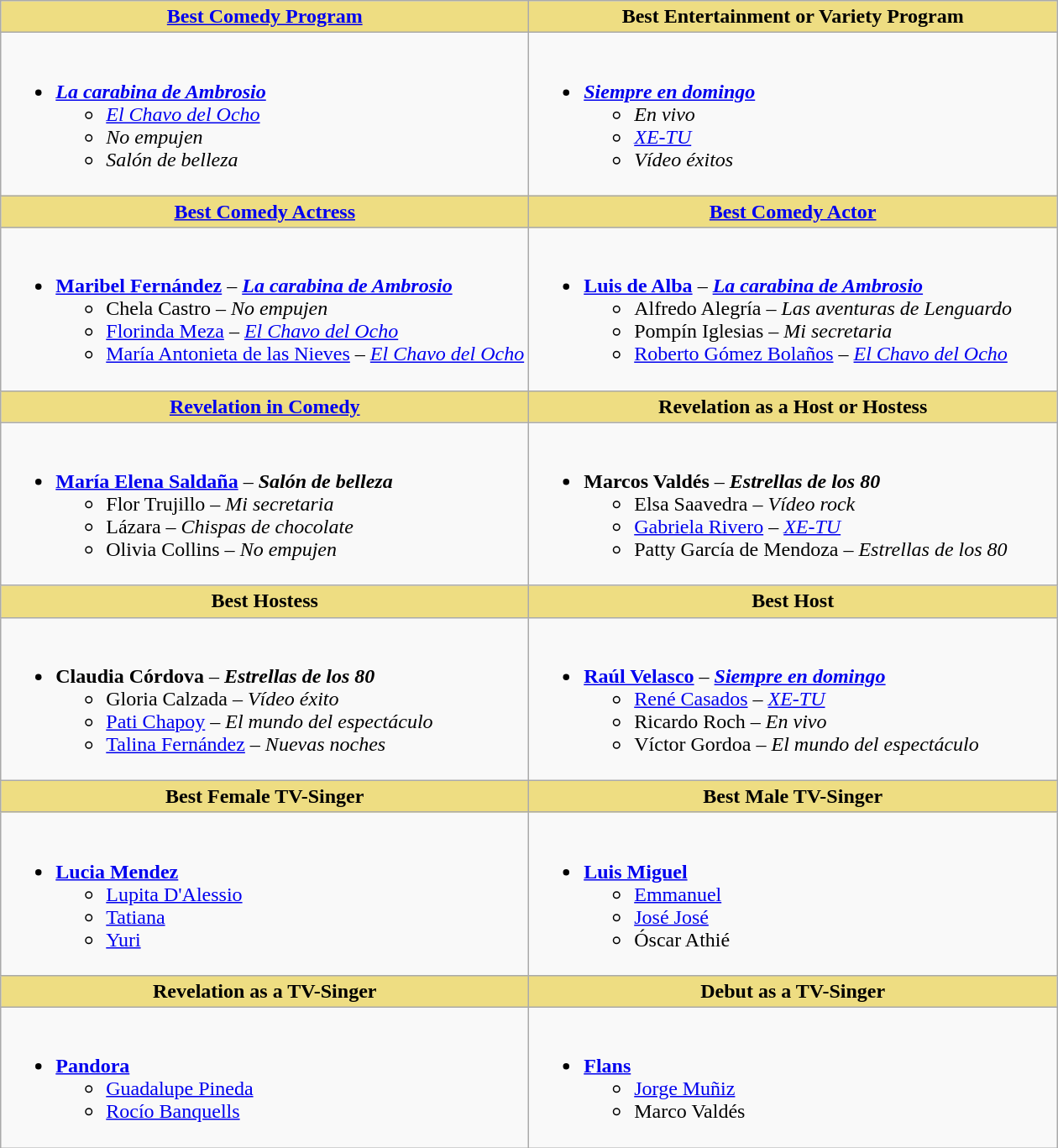<table class="wikitable">
<tr>
<th style="background:#EEDD82; width:50%"><a href='#'>Best Comedy Program</a></th>
<th style="background:#EEDD82; width:50%">Best Entertainment or Variety Program</th>
</tr>
<tr>
<td valign="top"><br><ul><li><strong><em><a href='#'>La carabina de Ambrosio</a></em></strong><ul><li><em><a href='#'>El Chavo del Ocho</a></em></li><li><em>No empujen</em></li><li><em>Salón de belleza</em></li></ul></li></ul></td>
<td valign="top"><br><ul><li><strong><em><a href='#'>Siempre en domingo</a></em></strong><ul><li><em>En vivo</em></li><li><em><a href='#'>XE-TU</a></em></li><li><em>Vídeo éxitos</em></li></ul></li></ul></td>
</tr>
<tr>
<th style="background:#EEDD82; width:50%"><a href='#'>Best Comedy Actress</a></th>
<th style="background:#EEDD82; width:50%"><a href='#'>Best Comedy Actor</a></th>
</tr>
<tr>
<td valign="top"><br><ul><li><strong><a href='#'>Maribel Fernández</a></strong> – <strong><em><a href='#'>La carabina de Ambrosio</a></em></strong><ul><li>Chela Castro – <em>No empujen</em></li><li><a href='#'>Florinda Meza</a> – <em><a href='#'>El Chavo del Ocho</a></em></li><li><a href='#'>María Antonieta de las Nieves</a> – <em><a href='#'>El Chavo del Ocho</a></em></li></ul></li></ul></td>
<td valign="top"><br><ul><li><strong><a href='#'>Luis de Alba</a></strong> – <strong><em><a href='#'>La carabina de Ambrosio</a></em></strong><ul><li>Alfredo Alegría – <em>Las aventuras de Lenguardo</em></li><li>Pompín Iglesias – <em>Mi secretaria</em></li><li><a href='#'>Roberto Gómez Bolaños</a> – <em><a href='#'>El Chavo del Ocho</a></em></li></ul></li></ul></td>
</tr>
<tr>
<th style="background:#EEDD82; width:50%"><a href='#'>Revelation in Comedy</a></th>
<th style="background:#EEDD82; width:50%">Revelation as a Host or Hostess</th>
</tr>
<tr>
<td valign="top"><br><ul><li><strong><a href='#'>María Elena Saldaña</a></strong> – <strong><em>Salón de belleza</em></strong><ul><li>Flor Trujillo – <em>Mi secretaria</em></li><li>Lázara – <em>Chispas de chocolate</em></li><li>Olivia Collins – <em>No empujen</em></li></ul></li></ul></td>
<td valign="top"><br><ul><li><strong>Marcos Valdés</strong> – <strong><em>Estrellas de los 80</em></strong><ul><li>Elsa Saavedra – <em>Vídeo rock</em></li><li><a href='#'>Gabriela Rivero</a> – <em><a href='#'>XE-TU</a></em></li><li>Patty García de Mendoza – <em>Estrellas de los 80</em></li></ul></li></ul></td>
</tr>
<tr>
<th style="background:#EEDD82; width:50%">Best Hostess</th>
<th style="background:#EEDD82; width:50%">Best Host</th>
</tr>
<tr>
<td valign="top"><br><ul><li><strong>Claudia Córdova</strong> – <strong><em>Estrellas de los 80</em></strong><ul><li>Gloria Calzada – <em>Vídeo éxito</em></li><li><a href='#'>Pati Chapoy</a> – <em>El mundo del espectáculo</em></li><li><a href='#'>Talina Fernández</a> – <em>Nuevas noches</em></li></ul></li></ul></td>
<td valign="top"><br><ul><li><strong><a href='#'>Raúl Velasco</a></strong> – <strong><em><a href='#'>Siempre en domingo</a></em></strong><ul><li><a href='#'>René Casados</a> – <em><a href='#'>XE-TU</a></em></li><li>Ricardo Roch – <em>En vivo</em></li><li>Víctor Gordoa – <em>El mundo del espectáculo</em></li></ul></li></ul></td>
</tr>
<tr>
<th style="background:#EEDD82; width:50%">Best Female TV-Singer</th>
<th style="background:#EEDD82; width:50%">Best Male TV-Singer</th>
</tr>
<tr>
<td valign="top"><br><ul><li><strong><a href='#'>Lucia Mendez</a></strong><ul><li><a href='#'>Lupita D'Alessio</a></li><li><a href='#'>Tatiana</a></li><li><a href='#'>Yuri</a></li></ul></li></ul></td>
<td valign="top"><br><ul><li><strong><a href='#'>Luis Miguel</a></strong><ul><li><a href='#'>Emmanuel</a></li><li><a href='#'>José José</a></li><li>Óscar Athié</li></ul></li></ul></td>
</tr>
<tr>
<th style="background:#EEDD82; width:50%">Revelation as a TV-Singer</th>
<th style="background:#EEDD82; width:50%">Debut as a TV-Singer</th>
</tr>
<tr>
<td valign="top"><br><ul><li><strong><a href='#'>Pandora</a></strong><ul><li><a href='#'>Guadalupe Pineda</a></li><li><a href='#'>Rocío Banquells</a></li></ul></li></ul></td>
<td valign="top"><br><ul><li><strong><a href='#'>Flans</a></strong><ul><li><a href='#'>Jorge Muñiz</a></li><li>Marco Valdés</li></ul></li></ul></td>
</tr>
</table>
